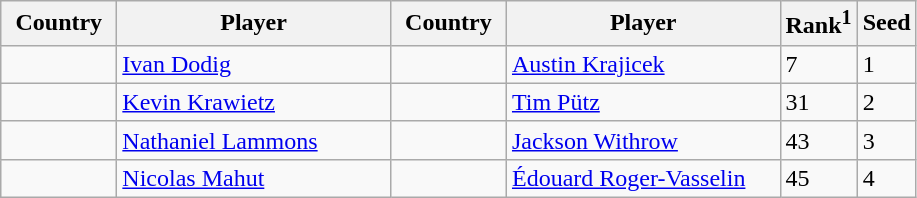<table class="sortable wikitable">
<tr>
<th width="70">Country</th>
<th width="175">Player</th>
<th width="70">Country</th>
<th width="175">Player</th>
<th>Rank<sup>1</sup></th>
<th>Seed</th>
</tr>
<tr>
<td></td>
<td><a href='#'>Ivan Dodig</a></td>
<td></td>
<td><a href='#'>Austin Krajicek</a></td>
<td>7</td>
<td>1</td>
</tr>
<tr>
<td></td>
<td><a href='#'>Kevin Krawietz</a></td>
<td></td>
<td><a href='#'>Tim Pütz</a></td>
<td>31</td>
<td>2</td>
</tr>
<tr>
<td></td>
<td><a href='#'>Nathaniel Lammons</a></td>
<td></td>
<td><a href='#'>Jackson Withrow</a></td>
<td>43</td>
<td>3</td>
</tr>
<tr>
<td></td>
<td><a href='#'>Nicolas Mahut</a></td>
<td></td>
<td><a href='#'>Édouard Roger-Vasselin</a></td>
<td>45</td>
<td>4</td>
</tr>
</table>
